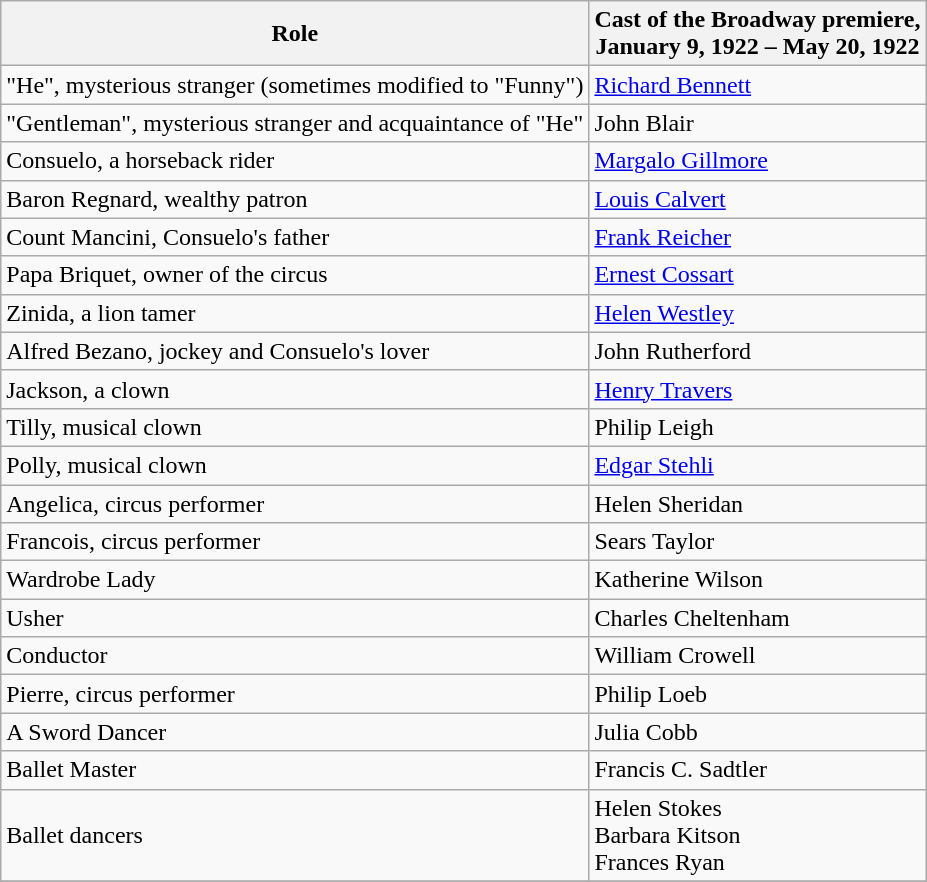<table class="wikitable">
<tr>
<th scope=col>Role</th>
<th scope=col>Cast of the Broadway premiere,<br> January 9, 1922 – May 20, 1922<br></th>
</tr>
<tr>
<td>"He", mysterious stranger (sometimes modified to "Funny")</td>
<td><a href='#'>Richard Bennett</a></td>
</tr>
<tr>
<td>"Gentleman", mysterious stranger and acquaintance of "He"</td>
<td>John Blair</td>
</tr>
<tr>
<td>Consuelo, a horseback rider</td>
<td><a href='#'>Margalo Gillmore</a></td>
</tr>
<tr>
<td>Baron Regnard, wealthy patron</td>
<td><a href='#'>Louis Calvert</a></td>
</tr>
<tr>
<td>Count Mancini, Consuelo's father</td>
<td><a href='#'>Frank Reicher</a></td>
</tr>
<tr>
<td>Papa Briquet, owner of the circus</td>
<td><a href='#'>Ernest Cossart</a></td>
</tr>
<tr>
<td>Zinida, a lion tamer</td>
<td><a href='#'>Helen Westley</a></td>
</tr>
<tr>
<td>Alfred Bezano, jockey and Consuelo's lover</td>
<td>John Rutherford</td>
</tr>
<tr>
<td>Jackson, a clown</td>
<td><a href='#'>Henry Travers</a></td>
</tr>
<tr>
<td>Tilly, musical clown</td>
<td>Philip Leigh</td>
</tr>
<tr>
<td>Polly, musical clown</td>
<td><a href='#'>Edgar Stehli</a></td>
</tr>
<tr>
<td>Angelica, circus performer</td>
<td>Helen Sheridan</td>
</tr>
<tr>
<td>Francois, circus performer</td>
<td>Sears Taylor</td>
</tr>
<tr>
<td>Wardrobe Lady</td>
<td>Katherine Wilson</td>
</tr>
<tr>
<td>Usher</td>
<td>Charles Cheltenham</td>
</tr>
<tr>
<td>Conductor</td>
<td>William Crowell</td>
</tr>
<tr>
<td>Pierre, circus performer</td>
<td>Philip Loeb</td>
</tr>
<tr>
<td>A Sword Dancer</td>
<td>Julia Cobb</td>
</tr>
<tr>
<td>Ballet Master</td>
<td>Francis C. Sadtler</td>
</tr>
<tr>
<td>Ballet dancers</td>
<td>Helen Stokes<br>Barbara Kitson<br>Frances Ryan</td>
</tr>
<tr>
</tr>
</table>
